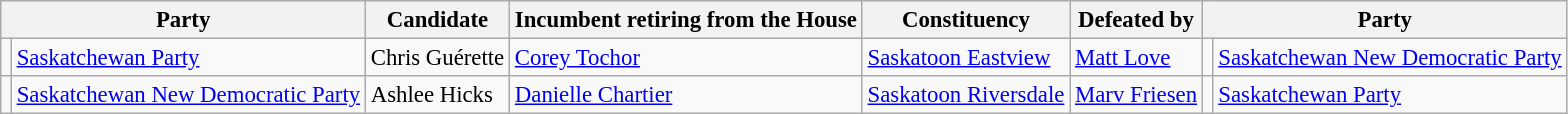<table class="wikitable sortable" style="font-size: 95%;">
<tr>
<th colspan="2">Party</th>
<th>Candidate</th>
<th>Incumbent retiring from the House</th>
<th>Constituency</th>
<th>Defeated by</th>
<th colspan="2">Party</th>
</tr>
<tr>
<td></td>
<td><a href='#'>Saskatchewan Party</a></td>
<td>Chris Guérette</td>
<td><a href='#'>Corey Tochor</a></td>
<td><a href='#'>Saskatoon Eastview</a></td>
<td><a href='#'>Matt Love</a></td>
<td></td>
<td><a href='#'>Saskatchewan New Democratic Party</a></td>
</tr>
<tr>
<td></td>
<td><a href='#'>Saskatchewan New Democratic Party</a></td>
<td>Ashlee Hicks</td>
<td><a href='#'>Danielle Chartier</a></td>
<td><a href='#'>Saskatoon Riversdale</a></td>
<td><a href='#'>Marv Friesen</a></td>
<td></td>
<td><a href='#'>Saskatchewan Party</a></td>
</tr>
</table>
